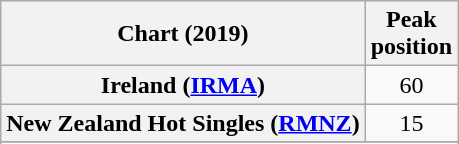<table class="wikitable sortable plainrowheaders" style="text-align:center">
<tr>
<th scope="col">Chart (2019)</th>
<th scope="col">Peak<br>position</th>
</tr>
<tr>
<th scope="row">Ireland (<a href='#'>IRMA</a>)</th>
<td>60</td>
</tr>
<tr>
<th scope="row">New Zealand Hot Singles (<a href='#'>RMNZ</a>)</th>
<td>15</td>
</tr>
<tr>
</tr>
<tr>
</tr>
<tr>
</tr>
</table>
